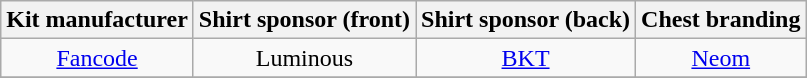<table class="wikitable" style="text-align: center;">
<tr>
<th>Kit manufacturer</th>
<th>Shirt sponsor (front)</th>
<th>Shirt sponsor (back)</th>
<th>Chest branding</th>
</tr>
<tr>
<td><a href='#'>Fancode</a></td>
<td>Luminous</td>
<td><a href='#'>BKT</a></td>
<td><a href='#'>Neom</a></td>
</tr>
<tr>
</tr>
</table>
